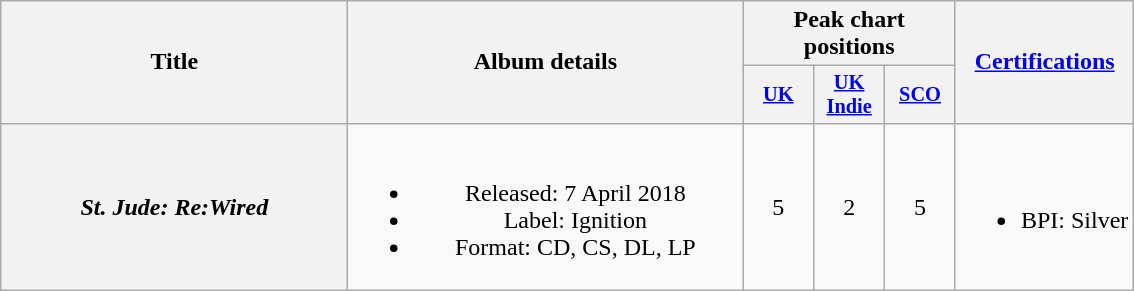<table class="wikitable plainrowheaders" style="text-align:center;" border="1">
<tr>
<th scope="col" rowspan="2" style="width:14em;">Title</th>
<th scope="col" rowspan="2" style="width:16em;">Album details</th>
<th scope="col" colspan="3">Peak chart positions</th>
<th scope="col" rowspan="2"><a href='#'>Certifications</a></th>
</tr>
<tr>
<th scope="col" style="width:3em;font-size:85%;"><a href='#'>UK</a><br></th>
<th scope="col" style="width:3em;font-size:85%;"><a href='#'>UK<br>Indie</a><br></th>
<th scope="col" style="width:3em;font-size:85%;"><a href='#'>SCO</a><br></th>
</tr>
<tr>
<th scope="row"><em>St. Jude: Re:Wired</em></th>
<td><br><ul><li>Released: 7 April 2018</li><li>Label: Ignition</li><li>Format: CD, CS, DL, LP</li></ul></td>
<td>5</td>
<td>2</td>
<td>5</td>
<td><br><ul><li>BPI: Silver</li></ul></td>
</tr>
</table>
